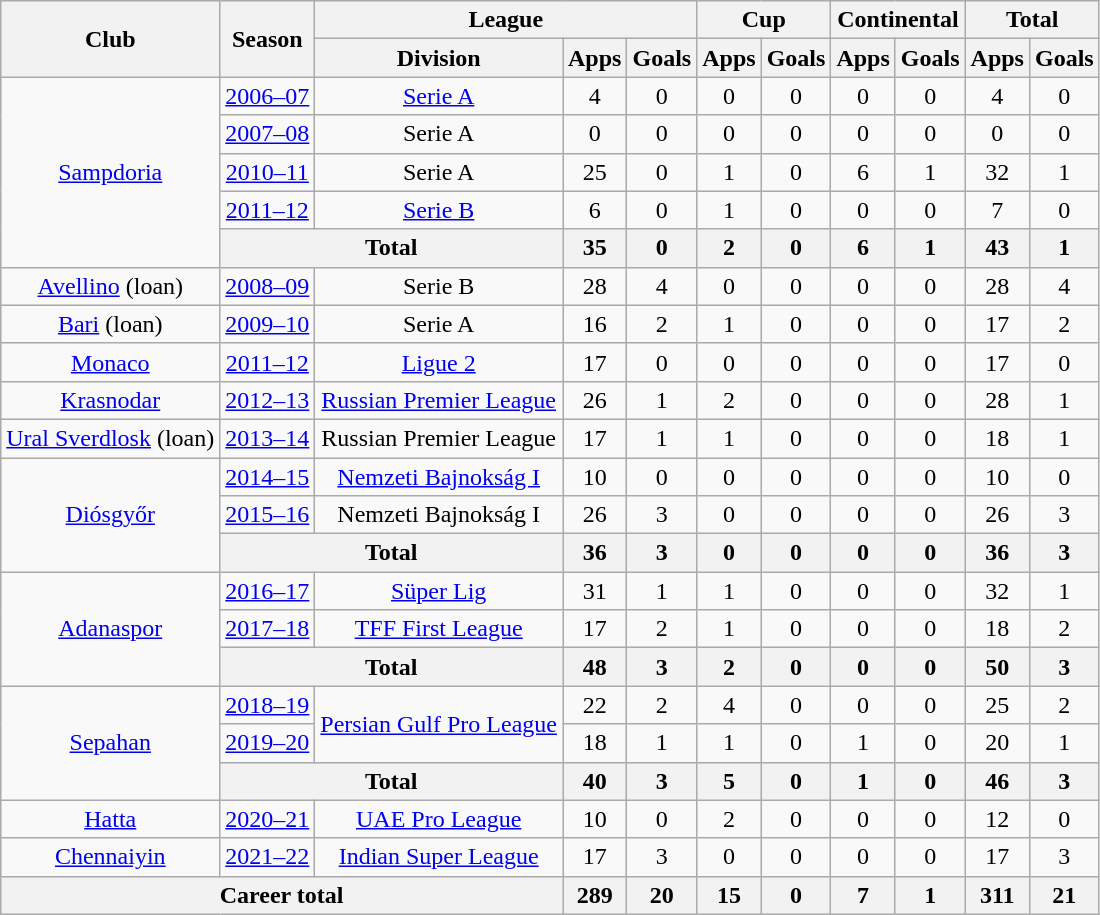<table class="wikitable" style="text-align:center">
<tr>
<th rowspan="2">Club</th>
<th rowspan="2">Season</th>
<th colspan="3">League</th>
<th colspan="2">Cup</th>
<th colspan="2">Continental</th>
<th colspan="2">Total</th>
</tr>
<tr>
<th>Division</th>
<th>Apps</th>
<th>Goals</th>
<th>Apps</th>
<th>Goals</th>
<th>Apps</th>
<th>Goals</th>
<th>Apps</th>
<th>Goals</th>
</tr>
<tr>
<td rowspan="5"><a href='#'>Sampdoria</a></td>
<td><a href='#'>2006–07</a></td>
<td><a href='#'>Serie A</a></td>
<td>4</td>
<td>0</td>
<td>0</td>
<td>0</td>
<td>0</td>
<td>0</td>
<td>4</td>
<td>0</td>
</tr>
<tr>
<td><a href='#'>2007–08</a></td>
<td>Serie A</td>
<td>0</td>
<td>0</td>
<td>0</td>
<td>0</td>
<td>0</td>
<td>0</td>
<td>0</td>
<td>0</td>
</tr>
<tr>
<td><a href='#'>2010–11</a></td>
<td>Serie A</td>
<td>25</td>
<td>0</td>
<td>1</td>
<td>0</td>
<td>6</td>
<td>1</td>
<td>32</td>
<td>1</td>
</tr>
<tr>
<td><a href='#'>2011–12</a></td>
<td><a href='#'>Serie B</a></td>
<td>6</td>
<td>0</td>
<td>1</td>
<td>0</td>
<td>0</td>
<td>0</td>
<td>7</td>
<td>0</td>
</tr>
<tr>
<th colspan="2">Total</th>
<th>35</th>
<th>0</th>
<th>2</th>
<th>0</th>
<th>6</th>
<th>1</th>
<th>43</th>
<th>1</th>
</tr>
<tr>
<td><a href='#'>Avellino</a> (loan)</td>
<td><a href='#'>2008–09</a></td>
<td>Serie B</td>
<td>28</td>
<td>4</td>
<td>0</td>
<td>0</td>
<td>0</td>
<td>0</td>
<td>28</td>
<td>4</td>
</tr>
<tr>
<td><a href='#'>Bari</a> (loan)</td>
<td><a href='#'>2009–10</a></td>
<td>Serie A</td>
<td>16</td>
<td>2</td>
<td>1</td>
<td>0</td>
<td>0</td>
<td>0</td>
<td>17</td>
<td>2</td>
</tr>
<tr>
<td><a href='#'>Monaco</a></td>
<td><a href='#'>2011–12</a></td>
<td><a href='#'>Ligue 2</a></td>
<td>17</td>
<td>0</td>
<td>0</td>
<td>0</td>
<td>0</td>
<td>0</td>
<td>17</td>
<td>0</td>
</tr>
<tr>
<td><a href='#'>Krasnodar</a></td>
<td><a href='#'>2012–13</a></td>
<td><a href='#'>Russian Premier League</a></td>
<td>26</td>
<td>1</td>
<td>2</td>
<td>0</td>
<td>0</td>
<td>0</td>
<td>28</td>
<td>1</td>
</tr>
<tr>
<td><a href='#'>Ural Sverdlosk</a> (loan)</td>
<td><a href='#'>2013–14</a></td>
<td>Russian Premier League</td>
<td>17</td>
<td>1</td>
<td>1</td>
<td>0</td>
<td>0</td>
<td>0</td>
<td>18</td>
<td>1</td>
</tr>
<tr>
<td rowspan="3"><a href='#'>Diósgyőr</a></td>
<td><a href='#'>2014–15</a></td>
<td><a href='#'>Nemzeti Bajnokság I</a></td>
<td>10</td>
<td>0</td>
<td>0</td>
<td>0</td>
<td>0</td>
<td>0</td>
<td>10</td>
<td>0</td>
</tr>
<tr>
<td><a href='#'>2015–16</a></td>
<td>Nemzeti Bajnokság I</td>
<td>26</td>
<td>3</td>
<td>0</td>
<td>0</td>
<td>0</td>
<td>0</td>
<td>26</td>
<td>3</td>
</tr>
<tr>
<th colspan="2">Total</th>
<th>36</th>
<th>3</th>
<th>0</th>
<th>0</th>
<th>0</th>
<th>0</th>
<th>36</th>
<th>3</th>
</tr>
<tr>
<td rowspan="3"><a href='#'>Adanaspor</a></td>
<td><a href='#'>2016–17</a></td>
<td><a href='#'>Süper Lig</a></td>
<td>31</td>
<td>1</td>
<td>1</td>
<td>0</td>
<td>0</td>
<td>0</td>
<td>32</td>
<td>1</td>
</tr>
<tr>
<td><a href='#'>2017–18</a></td>
<td><a href='#'>TFF First League</a></td>
<td>17</td>
<td>2</td>
<td>1</td>
<td>0</td>
<td>0</td>
<td>0</td>
<td>18</td>
<td>2</td>
</tr>
<tr>
<th colspan="2">Total</th>
<th>48</th>
<th>3</th>
<th>2</th>
<th>0</th>
<th>0</th>
<th>0</th>
<th>50</th>
<th>3</th>
</tr>
<tr>
<td rowspan="3"><a href='#'>Sepahan</a></td>
<td><a href='#'>2018–19</a></td>
<td rowspan="2"><a href='#'>Persian Gulf Pro League</a></td>
<td>22</td>
<td>2</td>
<td>4</td>
<td>0</td>
<td>0</td>
<td>0</td>
<td>25</td>
<td>2</td>
</tr>
<tr>
<td><a href='#'>2019–20</a></td>
<td>18</td>
<td>1</td>
<td>1</td>
<td>0</td>
<td>1</td>
<td>0</td>
<td>20</td>
<td>1</td>
</tr>
<tr>
<th colspan="2">Total</th>
<th>40</th>
<th>3</th>
<th>5</th>
<th>0</th>
<th>1</th>
<th>0</th>
<th>46</th>
<th>3</th>
</tr>
<tr>
<td rowspan="1"><a href='#'>Hatta</a></td>
<td><a href='#'>2020–21</a></td>
<td rowspan="1"><a href='#'>UAE Pro League</a></td>
<td>10</td>
<td>0</td>
<td>2</td>
<td>0</td>
<td>0</td>
<td>0</td>
<td>12</td>
<td>0</td>
</tr>
<tr>
<td rowspan="1"><a href='#'>Chennaiyin</a></td>
<td><a href='#'>2021–22</a></td>
<td rowspan="1"><a href='#'>Indian Super League</a></td>
<td>17</td>
<td>3</td>
<td>0</td>
<td>0</td>
<td>0</td>
<td>0</td>
<td>17</td>
<td>3</td>
</tr>
<tr>
<th colspan="3">Career total</th>
<th>289</th>
<th>20</th>
<th>15</th>
<th>0</th>
<th>7</th>
<th>1</th>
<th>311</th>
<th>21</th>
</tr>
</table>
